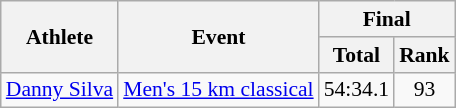<table class="wikitable" style="font-size:90%">
<tr>
<th rowspan="2">Athlete</th>
<th rowspan="2">Event</th>
<th colspan="2">Final</th>
</tr>
<tr>
<th>Total</th>
<th>Rank</th>
</tr>
<tr>
<td><a href='#'>Danny Silva</a></td>
<td><a href='#'>Men's 15 km classical</a></td>
<td align="center">54:34.1</td>
<td align="center">93</td>
</tr>
</table>
